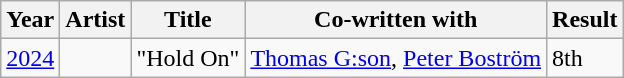<table class="wikitable plainrowheaders">
<tr>
<th scope="col">Year</th>
<th scope="col">Artist</th>
<th scope="col">Title</th>
<th scope="col">Co-written with</th>
<th scope="col">Result</th>
</tr>
<tr>
<td><a href='#'>2024</a></td>
<td></td>
<td>"Hold On"</td>
<td><a href='#'>Thomas G:son</a>, <a href='#'>Peter Boström</a></td>
<td>8th</td>
</tr>
</table>
